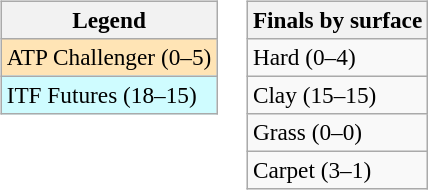<table>
<tr valign=top>
<td><br><table class=wikitable style=font-size:97%>
<tr>
<th>Legend</th>
</tr>
<tr bgcolor=moccasin>
<td>ATP Challenger (0–5)</td>
</tr>
<tr bgcolor=cffcff>
<td>ITF Futures (18–15)</td>
</tr>
</table>
</td>
<td><br><table class=wikitable style=font-size:97%>
<tr>
<th>Finals by surface</th>
</tr>
<tr>
<td>Hard (0–4)</td>
</tr>
<tr>
<td>Clay (15–15)</td>
</tr>
<tr>
<td>Grass (0–0)</td>
</tr>
<tr>
<td>Carpet (3–1)</td>
</tr>
</table>
</td>
</tr>
</table>
